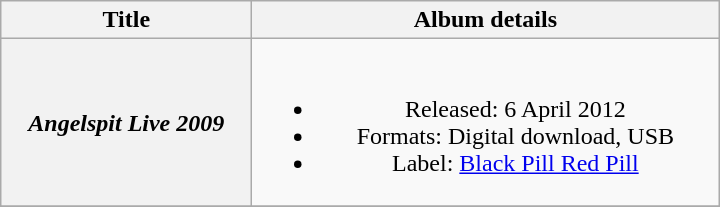<table class="wikitable plainrowheaders" style="text-align:center;">
<tr>
<th scope="col" style="width:10em;">Title</th>
<th scope="col" style="width:19em;">Album details</th>
</tr>
<tr>
<th scope="row"><em>Angelspit Live 2009</em></th>
<td><br><ul><li>Released: 6 April 2012</li><li>Formats: Digital download, USB</li><li>Label: <a href='#'>Black Pill Red Pill</a></li></ul></td>
</tr>
<tr>
</tr>
</table>
